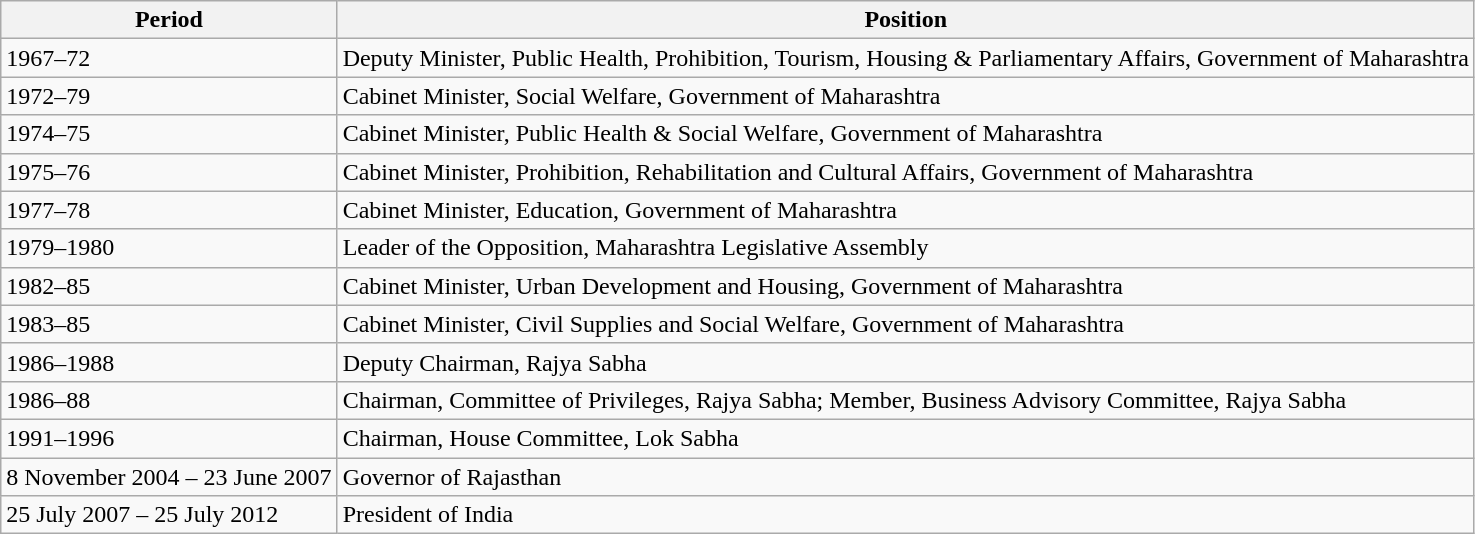<table class="wikitable" style="margin:1em;">
<tr>
<th>Period</th>
<th>Position</th>
</tr>
<tr>
<td>1967–72</td>
<td>Deputy Minister, Public Health, Prohibition, Tourism, Housing & Parliamentary Affairs, Government of Maharashtra</td>
</tr>
<tr>
<td>1972–79</td>
<td>Cabinet Minister, Social Welfare, Government of Maharashtra</td>
</tr>
<tr>
<td>1974–75</td>
<td>Cabinet Minister, Public Health & Social Welfare, Government of Maharashtra</td>
</tr>
<tr>
<td>1975–76</td>
<td>Cabinet Minister, Prohibition, Rehabilitation and Cultural Affairs, Government of Maharashtra</td>
</tr>
<tr>
<td>1977–78</td>
<td>Cabinet Minister, Education, Government of Maharashtra</td>
</tr>
<tr>
<td>1979–1980</td>
<td>Leader of the Opposition, Maharashtra Legislative Assembly</td>
</tr>
<tr>
<td>1982–85</td>
<td>Cabinet Minister, Urban Development and Housing, Government of Maharashtra</td>
</tr>
<tr>
<td>1983–85</td>
<td>Cabinet Minister, Civil Supplies and Social Welfare, Government of Maharashtra</td>
</tr>
<tr>
<td>1986–1988</td>
<td>Deputy Chairman, Rajya Sabha</td>
</tr>
<tr>
<td>1986–88</td>
<td>Chairman, Committee of Privileges, Rajya Sabha; Member, Business Advisory Committee, Rajya Sabha</td>
</tr>
<tr>
<td>1991–1996</td>
<td>Chairman, House Committee, Lok Sabha</td>
</tr>
<tr>
<td>8 November 2004 – 23 June 2007</td>
<td>Governor of Rajasthan</td>
</tr>
<tr>
<td>25 July 2007 – 25 July 2012</td>
<td>President of India</td>
</tr>
</table>
